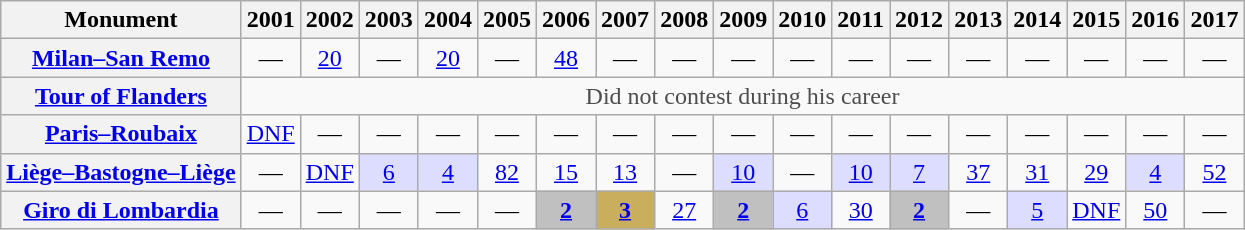<table class="wikitable plainrowheaders">
<tr>
<th scope="col">Monument</th>
<th scope="col">2001</th>
<th scope="col">2002</th>
<th scope="col">2003</th>
<th scope="col">2004</th>
<th scope="col">2005</th>
<th scope="col">2006</th>
<th scope="col">2007</th>
<th scope="col">2008</th>
<th scope="col">2009</th>
<th scope="col">2010</th>
<th scope="col">2011</th>
<th scope="col">2012</th>
<th scope="col">2013</th>
<th scope="col">2014</th>
<th scope="col">2015</th>
<th scope="col">2016</th>
<th scope="col">2017</th>
</tr>
<tr style="text-align:center;">
<th scope="row"><a href='#'>Milan–San Remo</a></th>
<td>—</td>
<td><a href='#'>20</a></td>
<td>—</td>
<td><a href='#'>20</a></td>
<td>—</td>
<td><a href='#'>48</a></td>
<td>—</td>
<td>—</td>
<td>—</td>
<td>—</td>
<td>—</td>
<td>—</td>
<td>—</td>
<td>—</td>
<td>—</td>
<td>—</td>
<td>—</td>
</tr>
<tr style="text-align:center;">
<th scope="row"><a href='#'>Tour of Flanders</a></th>
<td style="color:#4d4d4d;" colspan=17>Did not contest during his career</td>
</tr>
<tr style="text-align:center;">
<th scope="row"><a href='#'>Paris–Roubaix</a></th>
<td><a href='#'>DNF</a></td>
<td>—</td>
<td>—</td>
<td>—</td>
<td>—</td>
<td>—</td>
<td>—</td>
<td>—</td>
<td>—</td>
<td>—</td>
<td>—</td>
<td>—</td>
<td>—</td>
<td>—</td>
<td>—</td>
<td>—</td>
<td>—</td>
</tr>
<tr style="text-align:center;">
<th scope="row"><a href='#'>Liège–Bastogne–Liège</a></th>
<td>—</td>
<td><a href='#'>DNF</a></td>
<td style="background:#ddf;"><a href='#'>6</a></td>
<td style="background:#ddf;"><a href='#'>4</a></td>
<td><a href='#'>82</a></td>
<td><a href='#'>15</a></td>
<td><a href='#'>13</a></td>
<td>—</td>
<td style="background:#ddf;"><a href='#'>10</a></td>
<td>—</td>
<td style="background:#ddf;"><a href='#'>10</a></td>
<td style="background:#ddf;"><a href='#'>7</a></td>
<td><a href='#'>37</a></td>
<td><a href='#'>31</a></td>
<td><a href='#'>29</a></td>
<td style="background:#ddf;"><a href='#'>4</a></td>
<td><a href='#'>52</a></td>
</tr>
<tr style="text-align:center;">
<th scope="row"><a href='#'>Giro di Lombardia</a></th>
<td>—</td>
<td>—</td>
<td>—</td>
<td>—</td>
<td>—</td>
<td style="background:#C0C0C0;"><a href='#'><strong>2</strong></a></td>
<td style="background:#C9AE5D;"><a href='#'><strong>3</strong></a></td>
<td><a href='#'>27</a></td>
<td style="background:#C0C0C0;"><a href='#'><strong>2</strong></a></td>
<td style="background:#ddf;"><a href='#'>6</a></td>
<td><a href='#'>30</a></td>
<td style="background:#C0C0C0;"><a href='#'><strong>2</strong></a></td>
<td>—</td>
<td style="background:#ddf;"><a href='#'>5</a></td>
<td><a href='#'>DNF</a></td>
<td><a href='#'>50</a></td>
<td>—</td>
</tr>
</table>
